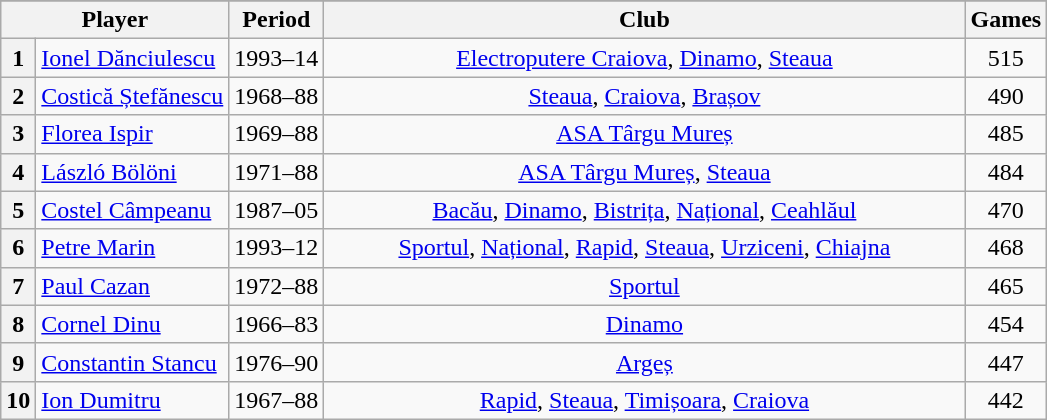<table class="wikitable sortable" style="text-align:left;">
<tr>
</tr>
<tr>
<th colspan="2" style="text-align:center;">Player</th>
<th style="text-align:center;">Period</th>
<th style="width:420px;">Club</th>
<th style="text-align:center;">Games</th>
</tr>
<tr>
<th>1</th>
<td> <a href='#'>Ionel Dănciulescu</a></td>
<td style="text-align:center;">1993–14</td>
<td style="text-align:center;"><a href='#'>Electroputere Craiova</a>, <a href='#'>Dinamo</a>, <a href='#'>Steaua</a></td>
<td style="text-align:center;">515</td>
</tr>
<tr>
<th>2</th>
<td> <a href='#'>Costică Ștefănescu</a></td>
<td style="text-align:center;">1968–88</td>
<td style="text-align:center;"><a href='#'>Steaua</a>, <a href='#'>Craiova</a>, <a href='#'>Brașov</a></td>
<td style="text-align:center;">490</td>
</tr>
<tr>
<th>3</th>
<td> <a href='#'>Florea Ispir</a></td>
<td style="text-align:center;">1969–88</td>
<td style="text-align:center;"><a href='#'>ASA Târgu Mureș</a></td>
<td style="text-align:center;">485</td>
</tr>
<tr>
<th>4</th>
<td> <a href='#'>László Bölöni</a></td>
<td style="text-align:center;">1971–88</td>
<td style="text-align:center;"><a href='#'>ASA Târgu Mureș</a>, <a href='#'>Steaua</a></td>
<td style="text-align:center;">484</td>
</tr>
<tr>
<th>5</th>
<td> <a href='#'>Costel Câmpeanu</a></td>
<td style="text-align:center;">1987–05</td>
<td style="text-align:center;"><a href='#'>Bacău</a>, <a href='#'>Dinamo</a>, <a href='#'>Bistrița</a>, <a href='#'>Național</a>, <a href='#'>Ceahlăul</a></td>
<td style="text-align:center;">470</td>
</tr>
<tr>
<th>6</th>
<td> <a href='#'>Petre Marin</a></td>
<td style="text-align:center;">1993–12</td>
<td style="text-align:center;"><a href='#'>Sportul</a>, <a href='#'>Național</a>, <a href='#'>Rapid</a>, <a href='#'>Steaua</a>, <a href='#'>Urziceni</a>, <a href='#'>Chiajna</a></td>
<td style="text-align:center;">468</td>
</tr>
<tr>
<th>7</th>
<td> <a href='#'>Paul Cazan</a></td>
<td style="text-align:center;">1972–88</td>
<td style="text-align:center;"><a href='#'>Sportul</a></td>
<td style="text-align:center;">465</td>
</tr>
<tr>
<th>8</th>
<td> <a href='#'>Cornel Dinu</a></td>
<td style="text-align:center;">1966–83</td>
<td style="text-align:center;"><a href='#'>Dinamo</a></td>
<td style="text-align:center;">454</td>
</tr>
<tr>
<th>9</th>
<td> <a href='#'>Constantin Stancu</a></td>
<td style="text-align:center;">1976–90</td>
<td style="text-align:center;"><a href='#'>Argeș</a></td>
<td style="text-align:center;">447</td>
</tr>
<tr>
<th>10</th>
<td> <a href='#'>Ion Dumitru</a></td>
<td style="text-align:center;">1967–88</td>
<td style="text-align:center;"><a href='#'>Rapid</a>, <a href='#'>Steaua</a>, <a href='#'>Timișoara</a>, <a href='#'>Craiova</a></td>
<td style="text-align:center;">442</td>
</tr>
</table>
